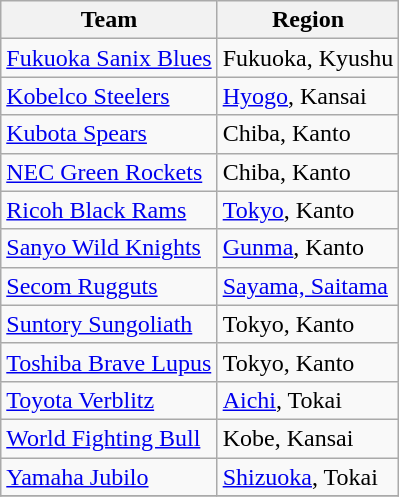<table class = "wikitable">
<tr>
<th>Team</th>
<th>Region</th>
</tr>
<tr>
<td><a href='#'>Fukuoka Sanix Blues</a></td>
<td>Fukuoka, Kyushu</td>
</tr>
<tr>
<td><a href='#'>Kobelco Steelers</a></td>
<td><a href='#'>Hyogo</a>, Kansai</td>
</tr>
<tr>
<td><a href='#'>Kubota Spears</a></td>
<td>Chiba, Kanto</td>
</tr>
<tr>
<td><a href='#'>NEC Green Rockets</a></td>
<td>Chiba, Kanto</td>
</tr>
<tr>
<td><a href='#'>Ricoh Black Rams</a></td>
<td><a href='#'>Tokyo</a>, Kanto</td>
</tr>
<tr>
<td><a href='#'>Sanyo Wild Knights</a></td>
<td><a href='#'>Gunma</a>, Kanto</td>
</tr>
<tr>
<td><a href='#'>Secom Rugguts</a></td>
<td><a href='#'>Sayama, Saitama</a></td>
</tr>
<tr>
<td><a href='#'>Suntory Sungoliath</a></td>
<td>Tokyo, Kanto</td>
</tr>
<tr>
<td><a href='#'>Toshiba Brave Lupus</a></td>
<td>Tokyo, Kanto</td>
</tr>
<tr>
<td><a href='#'>Toyota Verblitz</a></td>
<td><a href='#'>Aichi</a>, Tokai</td>
</tr>
<tr>
<td><a href='#'>World Fighting Bull</a></td>
<td>Kobe, Kansai</td>
</tr>
<tr>
<td><a href='#'>Yamaha Jubilo</a></td>
<td><a href='#'>Shizuoka</a>, Tokai</td>
</tr>
<tr>
</tr>
</table>
